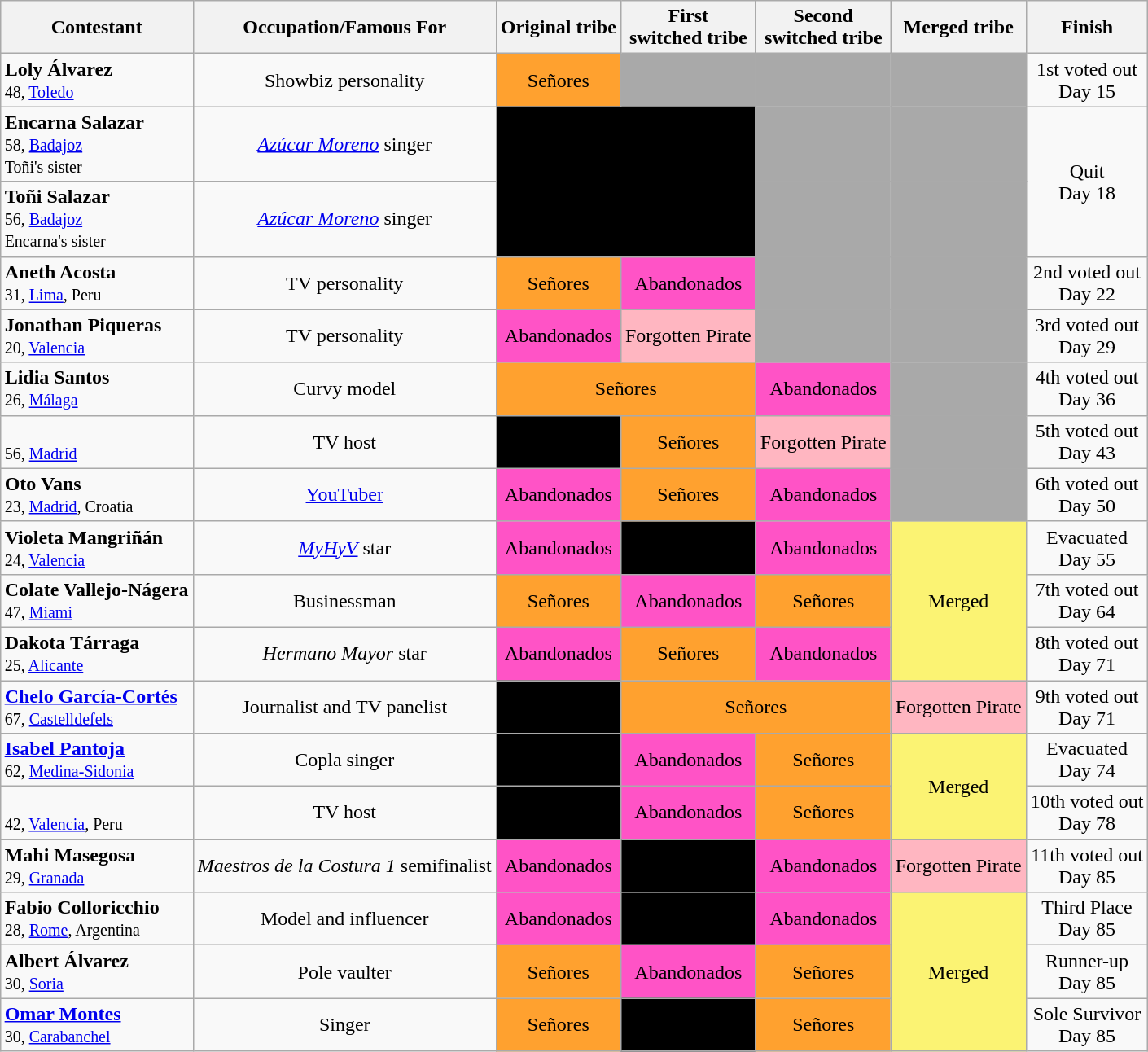<table class="wikitable" style="margin:auto; text-align:center">
<tr>
<th>Contestant</th>
<th>Occupation/Famous For</th>
<th>Original tribe</th>
<th>First<br>switched tribe</th>
<th>Second<br>switched tribe</th>
<th>Merged tribe</th>
<th>Finish</th>
</tr>
<tr>
<td align="left"><strong>Loly Álvarez</strong><br><small>48, <a href='#'>Toledo</a></small></td>
<td>Showbiz personality</td>
<td style="background-color:#ffa12f;">Señores</td>
<td style="background-color: darkgray;"></td>
<td style="background-color: darkgray;"></td>
<td style="background-color: darkgray;"></td>
<td>1st voted out<br>Day 15</td>
</tr>
<tr>
<td align="left"><strong>Encarna Salazar</strong><br><small>58, <a href='#'>Badajoz</a><br>Toñi's sister</small></td>
<td><em><a href='#'>Azúcar Moreno</a></em> singer</td>
<td colspan="2" rowspan="2" style="background-color: black;"><span>Piratas</span></td>
<td style="background-color: darkgray;"></td>
<td style="background-color: darkgray;"></td>
<td rowspan="2">Quit<br>Day 18</td>
</tr>
<tr>
<td align="left"><strong>Toñi Salazar</strong><br><small>56, <a href='#'>Badajoz</a><br>Encarna's sister</small></td>
<td><em><a href='#'>Azúcar Moreno</a></em> singer</td>
<td style="background-color: darkgray;"></td>
<td style="background-color: darkgray;"></td>
</tr>
<tr>
<td align="left"><strong>Aneth Acosta</strong><br><small>31, <a href='#'>Lima</a>, Peru</small></td>
<td>TV personality</td>
<td style="background-color:#ffa12f;">Señores</td>
<td style="background-color:#ff53c6;">Abandonados</td>
<td style="background-color: darkgray;"></td>
<td style="background-color: darkgray;"></td>
<td>2nd voted out<br>Day 22</td>
</tr>
<tr>
<td align="left"><strong>Jonathan Piqueras</strong><br><small>20, <a href='#'>Valencia</a></small></td>
<td>TV personality</td>
<td style="background-color:#ff53c6;">Abandonados</td>
<td style="background-color: lightpink;">Forgotten Pirate</td>
<td style="background-color: darkgray;"></td>
<td style="background-color: darkgray;"></td>
<td>3rd voted out<br>Day 29</td>
</tr>
<tr>
<td align="left"><strong>Lidia Santos</strong><br><small>26, <a href='#'>Málaga</a></small></td>
<td>Curvy model</td>
<td colspan="2" style="background-color:#ffa12f;">Señores</td>
<td style="background-color:#ff53c6;">Abandonados</td>
<td style="background-color: darkgray;"></td>
<td>4th voted out<br>Day 36</td>
</tr>
<tr>
<td align="left"><strong></strong><br><small>56, <a href='#'>Madrid</a></small></td>
<td>TV host</td>
<td style="background-color: black;"><span>Piratas</span></td>
<td style="background-color:#ffa12f;">Señores</td>
<td style="background-color: lightpink;">Forgotten Pirate</td>
<td style="background-color: darkgray;"></td>
<td>5th voted out<br>Day 43</td>
</tr>
<tr>
<td align="left"><strong>Oto Vans</strong><br><small>23, <a href='#'>Madrid</a>, Croatia</small></td>
<td><a href='#'>YouTuber</a></td>
<td style="background-color:#ff53c6;">Abandonados</td>
<td style="background-color:#ffa12f;">Señores</td>
<td style="background-color:#ff53c6;">Abandonados</td>
<td style="background-color: darkgray;"></td>
<td>6th voted out<br>Day 50</td>
</tr>
<tr>
<td align="left"><strong>Violeta Mangriñán</strong><br><small>24, <a href='#'>Valencia</a></small></td>
<td><em><a href='#'>MyHyV</a></em> star</td>
<td style="background-color:#ff53c6;">Abandonados</td>
<td style="background-color: black;"><span>Piratas</span></td>
<td style="background-color:#ff53c6;">Abandonados</td>
<td bgcolor="#FBF373" rowspan="3" align="center">Merged</td>
<td>Evacuated<br>Day 55</td>
</tr>
<tr>
<td align="left"><strong>Colate Vallejo-Nágera</strong><br><small>47, <a href='#'>Miami</a></small></td>
<td>Businessman</td>
<td style="background-color:#ffa12f;">Señores</td>
<td style="background-color:#ff53c6;">Abandonados</td>
<td style="background-color:#ffa12f;">Señores</td>
<td>7th voted out<br>Day 64</td>
</tr>
<tr>
<td align="left"><strong>Dakota Tárraga</strong><br><small>25, <a href='#'>Alicante</a></small></td>
<td><em>Hermano Mayor</em> star</td>
<td style="background-color:#ff53c6;">Abandonados</td>
<td style="background-color:#ffa12f;">Señores</td>
<td style="background-color:#ff53c6;">Abandonados</td>
<td>8th voted out<br>Day 71</td>
</tr>
<tr>
<td align="left"><strong><a href='#'>Chelo García-Cortés</a></strong><br><small>67, <a href='#'>Castelldefels</a></small></td>
<td>Journalist and TV panelist</td>
<td style="background-color: black;"><span>Piratas</span></td>
<td colspan="2" style="background-color:#ffa12f;">Señores</td>
<td style="background-color: lightpink;">Forgotten Pirate</td>
<td>9th voted out<br>Day 71</td>
</tr>
<tr>
<td align="left"><strong><a href='#'>Isabel Pantoja</a></strong><br><small>62, <a href='#'>Medina-Sidonia</a></small></td>
<td>Copla singer</td>
<td style="background-color: black;"><span>Piratas</span></td>
<td style="background-color:#ff53c6;">Abandonados</td>
<td style="background-color:#ffa12f;">Señores</td>
<td bgcolor="#FBF373" rowspan=2 align="center">Merged</td>
<td>Evacuated<br>Day 74</td>
</tr>
<tr>
<td align="left"><strong></strong><br><small>42, <a href='#'>Valencia</a>, Peru</small></td>
<td>TV host</td>
<td style="background-color: black;"><span>Piratas</span></td>
<td style="background-color:#ff53c6;">Abandonados</td>
<td style="background-color:#ffa12f;">Señores</td>
<td>10th voted out<br>Day 78</td>
</tr>
<tr>
<td align="left"><strong>Mahi Masegosa</strong><br><small>29, <a href='#'>Granada</a></small></td>
<td><em>Maestros de la Costura 1</em> semifinalist</td>
<td style="background-color:#ff53c6;">Abandonados</td>
<td style="background-color: black;"><span>Piratas</span></td>
<td style="background-color:#ff53c6;">Abandonados</td>
<td style="background-color: lightpink;">Forgotten Pirate</td>
<td>11th voted out<br>Day 85</td>
</tr>
<tr>
<td align="left"><strong>Fabio Colloricchio</strong><br><small>28, <a href='#'>Rome</a>, Argentina</small></td>
<td>Model and influencer</td>
<td style="background-color:#ff53c6;">Abandonados</td>
<td style="background-color: black;"><span>Piratas</span></td>
<td style="background-color:#ff53c6;">Abandonados</td>
<td bgcolor="#FBF373" rowspan=3 align="center">Merged</td>
<td>Third Place<br>Day 85</td>
</tr>
<tr>
<td align="left"><strong>Albert Álvarez</strong><br><small>30, <a href='#'>Soria</a></small></td>
<td>Pole vaulter</td>
<td style="background-color:#ffa12f;">Señores</td>
<td style="background-color:#ff53c6;">Abandonados</td>
<td style="background-color:#ffa12f;">Señores</td>
<td>Runner-up<br>Day 85</td>
</tr>
<tr>
<td align="left"><strong><a href='#'>Omar Montes</a></strong><br><small>30, <a href='#'>Carabanchel</a></small></td>
<td>Singer</td>
<td style="background-color:#ffa12f;">Señores</td>
<td style="background-color: black;"><span>Piratas</span></td>
<td style="background-color:#ffa12f;">Señores</td>
<td>Sole Survivor<br>Day 85</td>
</tr>
</table>
